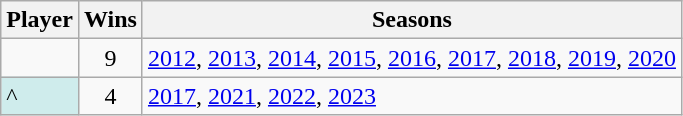<table class="wikitable sortable">
<tr>
<th>Player</th>
<th>Wins</th>
<th class="unsortable">Seasons</th>
</tr>
<tr>
<td></td>
<td style="text-align:center;">9</td>
<td><a href='#'>2012</a>, <a href='#'>2013</a>, <a href='#'>2014</a>, <a href='#'>2015</a>, <a href='#'>2016</a>, <a href='#'>2017</a>, <a href='#'>2018</a>, <a href='#'>2019</a>, <a href='#'>2020</a></td>
</tr>
<tr>
<td style="text-align:left; background:#cfecec;">^</td>
<td style="text-align:center;">4</td>
<td><a href='#'>2017</a>, <a href='#'>2021</a>, <a href='#'>2022</a>, <a href='#'>2023</a></td>
</tr>
</table>
